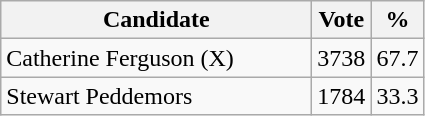<table class="wikitable">
<tr>
<th bgcolor="#DDDDFF" width="200px">Candidate</th>
<th bgcolor="#DDDDFF">Vote</th>
<th bgcolor="#DDDDFF">%</th>
</tr>
<tr>
<td>Catherine Ferguson (X)</td>
<td>3738</td>
<td>67.7</td>
</tr>
<tr>
<td>Stewart Peddemors</td>
<td>1784</td>
<td>33.3</td>
</tr>
</table>
